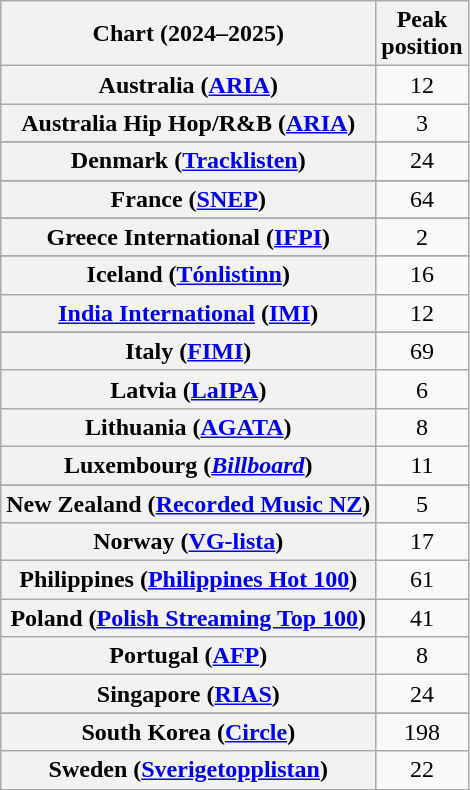<table class="wikitable sortable plainrowheaders" style="text-align:center;">
<tr>
<th scope="col">Chart (2024–2025)</th>
<th scope="col">Peak<br>position</th>
</tr>
<tr>
<th scope="row">Australia (<a href='#'>ARIA</a>)</th>
<td>12</td>
</tr>
<tr>
<th scope="row">Australia Hip Hop/R&B (<a href='#'>ARIA</a>)</th>
<td>3</td>
</tr>
<tr>
</tr>
<tr>
</tr>
<tr>
</tr>
<tr>
<th scope="row">Denmark (<a href='#'>Tracklisten</a>)</th>
<td>24</td>
</tr>
<tr>
</tr>
<tr>
<th scope="row">France (<a href='#'>SNEP</a>)</th>
<td>64</td>
</tr>
<tr>
</tr>
<tr>
</tr>
<tr>
<th scope="row">Greece International (<a href='#'>IFPI</a>)</th>
<td>2</td>
</tr>
<tr>
</tr>
<tr>
<th scope="row">Iceland (<a href='#'>Tónlistinn</a>)</th>
<td>16</td>
</tr>
<tr>
<th scope="row"><a href='#'>India International</a> (<a href='#'>IMI</a>)</th>
<td>12</td>
</tr>
<tr>
</tr>
<tr>
<th scope="row">Italy (<a href='#'>FIMI</a>)</th>
<td>69</td>
</tr>
<tr>
<th scope="row">Latvia (<a href='#'>LaIPA</a>)</th>
<td>6</td>
</tr>
<tr>
<th scope="row">Lithuania (<a href='#'>AGATA</a>)</th>
<td>8</td>
</tr>
<tr>
<th scope="row">Luxembourg (<em><a href='#'>Billboard</a></em>)</th>
<td>11</td>
</tr>
<tr>
</tr>
<tr>
<th scope="row">New Zealand (<a href='#'>Recorded Music NZ</a>)</th>
<td>5</td>
</tr>
<tr>
<th scope="row">Norway (<a href='#'>VG-lista</a>)</th>
<td>17</td>
</tr>
<tr>
<th scope="row">Philippines (<a href='#'>Philippines Hot 100</a>)</th>
<td>61</td>
</tr>
<tr>
<th scope="row">Poland (<a href='#'>Polish Streaming Top 100</a>)</th>
<td>41</td>
</tr>
<tr>
<th scope="row">Portugal (<a href='#'>AFP</a>)</th>
<td>8</td>
</tr>
<tr>
<th scope="row">Singapore (<a href='#'>RIAS</a>)</th>
<td>24</td>
</tr>
<tr>
</tr>
<tr>
</tr>
<tr>
<th scope="row">South Korea (<a href='#'>Circle</a>)</th>
<td>198</td>
</tr>
<tr>
<th scope="row">Sweden (<a href='#'>Sverigetopplistan</a>)</th>
<td>22</td>
</tr>
<tr>
</tr>
<tr>
</tr>
<tr>
</tr>
<tr>
</tr>
<tr>
</tr>
<tr>
</tr>
<tr>
</tr>
</table>
